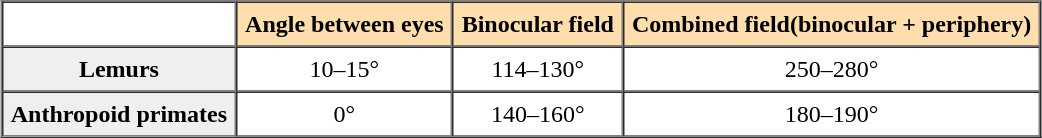<table border="1" cellpadding="5" cellspacing="0" style="margin: 1em auto 1em auto; text-align:center;">
<tr>
<th></th>
<th style="background:#ffdead;">Angle between eyes</th>
<th style="background:#ffdead;">Binocular field</th>
<th style="background:#ffdead;">Combined field(binocular + periphery)</th>
</tr>
<tr>
<th style="background:#efefef; text-align:center;">Lemurs</th>
<td>10–15°</td>
<td>114–130°</td>
<td>250–280°</td>
</tr>
<tr>
<th style="background:#efefef">Anthropoid primates</th>
<td>0°</td>
<td>140–160°</td>
<td>180–190°</td>
</tr>
</table>
